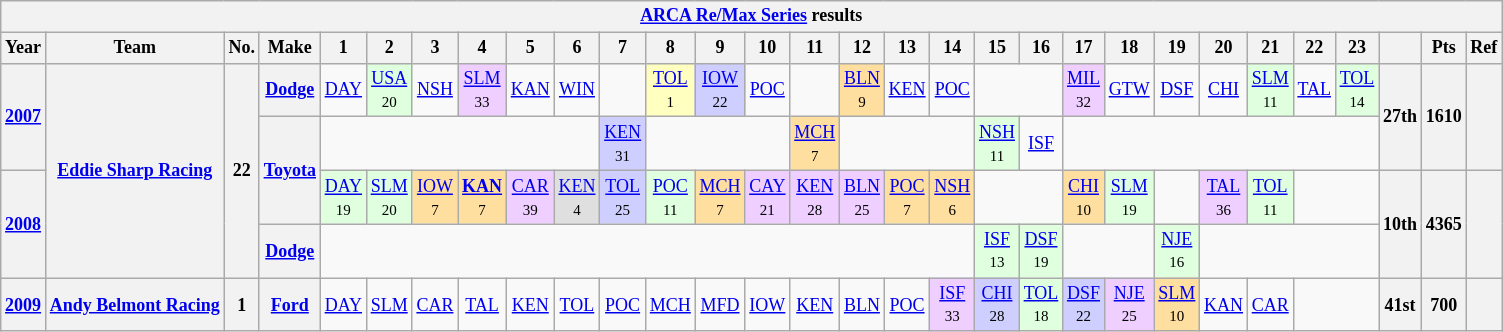<table class="wikitable" style="text-align:center; font-size:75%">
<tr>
<th colspan=45><a href='#'>ARCA Re/Max Series</a> results</th>
</tr>
<tr>
<th>Year</th>
<th>Team</th>
<th>No.</th>
<th>Make</th>
<th>1</th>
<th>2</th>
<th>3</th>
<th>4</th>
<th>5</th>
<th>6</th>
<th>7</th>
<th>8</th>
<th>9</th>
<th>10</th>
<th>11</th>
<th>12</th>
<th>13</th>
<th>14</th>
<th>15</th>
<th>16</th>
<th>17</th>
<th>18</th>
<th>19</th>
<th>20</th>
<th>21</th>
<th>22</th>
<th>23</th>
<th></th>
<th>Pts</th>
<th>Ref</th>
</tr>
<tr>
<th rowspan=2><a href='#'>2007</a></th>
<th rowspan=4><a href='#'>Eddie Sharp Racing</a></th>
<th rowspan=4>22</th>
<th><a href='#'>Dodge</a></th>
<td><a href='#'>DAY</a></td>
<td style="background:#DFFFDF;"><a href='#'>USA</a><br><small>20</small></td>
<td><a href='#'>NSH</a></td>
<td style="background:#EFCFFF;"><a href='#'>SLM</a><br><small>33</small></td>
<td><a href='#'>KAN</a></td>
<td><a href='#'>WIN</a></td>
<td></td>
<td style="background:#FFFFBF;"><a href='#'>TOL</a><br><small>1</small></td>
<td style="background:#CFCFFF;"><a href='#'>IOW</a><br><small>22</small></td>
<td><a href='#'>POC</a></td>
<td></td>
<td style="background:#FFDF9F;"><a href='#'>BLN</a><br><small>9</small></td>
<td><a href='#'>KEN</a></td>
<td><a href='#'>POC</a></td>
<td colspan=2></td>
<td style="background:#EFCFFF;"><a href='#'>MIL</a><br><small>32</small></td>
<td><a href='#'>GTW</a></td>
<td><a href='#'>DSF</a></td>
<td><a href='#'>CHI</a></td>
<td style="background:#DFFFDF;"><a href='#'>SLM</a><br><small>11</small></td>
<td><a href='#'>TAL</a></td>
<td style="background:#DFFFDF;"><a href='#'>TOL</a><br><small>14</small></td>
<th rowspan=2>27th</th>
<th rowspan=2>1610</th>
<th rowspan=2></th>
</tr>
<tr>
<th rowspan=2><a href='#'>Toyota</a></th>
<td colspan=6></td>
<td style="background:#CFCFFF;"><a href='#'>KEN</a><br><small>31</small></td>
<td colspan=3></td>
<td style="background:#FFDF9F;"><a href='#'>MCH</a><br><small>7</small></td>
<td colspan=3></td>
<td style="background:#DFFFDF;"><a href='#'>NSH</a><br><small>11</small></td>
<td><a href='#'>ISF</a></td>
<td colspan=7></td>
</tr>
<tr>
<th rowspan=2><a href='#'>2008</a></th>
<td style="background:#DFFFDF;"><a href='#'>DAY</a><br><small>19</small></td>
<td style="background:#DFFFDF;"><a href='#'>SLM</a><br><small>20</small></td>
<td style="background:#FFDF9F;"><a href='#'>IOW</a><br><small>7</small></td>
<td style="background:#FFDF9F;"><strong><a href='#'>KAN</a></strong><br><small>7</small></td>
<td style="background:#EFCFFF;"><a href='#'>CAR</a><br><small>39</small></td>
<td style="background:#DFDFDF;"><a href='#'>KEN</a><br><small>4</small></td>
<td style="background:#CFCFFF;"><a href='#'>TOL</a><br><small>25</small></td>
<td style="background:#DFFFDF;"><a href='#'>POC</a><br><small>11</small></td>
<td style="background:#FFDF9F;"><a href='#'>MCH</a><br><small>7</small></td>
<td style="background:#EFCFFF;"><a href='#'>CAY</a><br><small>21</small></td>
<td style="background:#EFCFFF;"><a href='#'>KEN</a><br><small>28</small></td>
<td style="background:#EFCFFF;"><a href='#'>BLN</a><br><small>25</small></td>
<td style="background:#FFDF9F;"><a href='#'>POC</a><br><small>7</small></td>
<td style="background:#FFDF9F;"><a href='#'>NSH</a><br><small>6</small></td>
<td colspan=2></td>
<td style="background:#FFDF9F;"><a href='#'>CHI</a><br><small>10</small></td>
<td style="background:#DFFFDF;"><a href='#'>SLM</a><br><small>19</small></td>
<td></td>
<td style="background:#EFCFFF;"><a href='#'>TAL</a><br><small>36</small></td>
<td style="background:#DFFFDF;"><a href='#'>TOL</a><br><small>11</small></td>
<td colspan=2></td>
<th rowspan=2>10th</th>
<th rowspan=2>4365</th>
<th rowspan=2></th>
</tr>
<tr>
<th><a href='#'>Dodge</a></th>
<td colspan=14></td>
<td style="background:#DFFFDF;"><a href='#'>ISF</a><br><small>13</small></td>
<td style="background:#DFFFDF;"><a href='#'>DSF</a><br><small>19</small></td>
<td colspan=2></td>
<td style="background:#DFFFDF;"><a href='#'>NJE</a><br><small>16</small></td>
<td colspan=4></td>
</tr>
<tr>
<th><a href='#'>2009</a></th>
<th><a href='#'>Andy Belmont Racing</a></th>
<th>1</th>
<th><a href='#'>Ford</a></th>
<td><a href='#'>DAY</a></td>
<td><a href='#'>SLM</a></td>
<td><a href='#'>CAR</a></td>
<td><a href='#'>TAL</a></td>
<td><a href='#'>KEN</a></td>
<td><a href='#'>TOL</a></td>
<td><a href='#'>POC</a></td>
<td><a href='#'>MCH</a></td>
<td><a href='#'>MFD</a></td>
<td><a href='#'>IOW</a></td>
<td><a href='#'>KEN</a></td>
<td><a href='#'>BLN</a></td>
<td><a href='#'>POC</a></td>
<td style="background:#EFCFFF;"><a href='#'>ISF</a><br><small>33</small></td>
<td style="background:#CFCFFF;"><a href='#'>CHI</a><br><small>28</small></td>
<td style="background:#DFFFDF;"><a href='#'>TOL</a><br><small>18</small></td>
<td style="background:#CFCFFF;"><a href='#'>DSF</a><br><small>22</small></td>
<td style="background:#EFCFFF;"><a href='#'>NJE</a><br><small>25</small></td>
<td style="background:#FFDF9F;"><a href='#'>SLM</a><br><small>10</small></td>
<td><a href='#'>KAN</a></td>
<td><a href='#'>CAR</a></td>
<td colspan=2></td>
<th>41st</th>
<th>700</th>
<th></th>
</tr>
</table>
